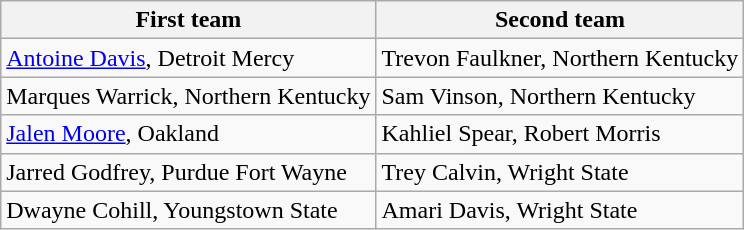<table class="wikitable">
<tr>
<th>First team</th>
<th>Second team</th>
</tr>
<tr>
<td><a href='#'>Antoine Davis</a>, Detroit Mercy</td>
<td>Trevon Faulkner, Northern Kentucky</td>
</tr>
<tr>
<td>Marques Warrick, Northern Kentucky</td>
<td>Sam Vinson, Northern Kentucky</td>
</tr>
<tr>
<td><a href='#'>Jalen Moore</a>, Oakland</td>
<td>Kahliel Spear, Robert Morris</td>
</tr>
<tr>
<td>Jarred Godfrey, Purdue Fort Wayne</td>
<td>Trey Calvin, Wright State</td>
</tr>
<tr>
<td>Dwayne Cohill, Youngstown State</td>
<td>Amari Davis, Wright State</td>
</tr>
</table>
